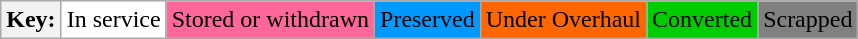<table class="wikitable">
<tr>
<th>Key:</th>
<td bgcolor=#FFFFFF>In service</td>
<td bgcolor=#FF6699>Stored or withdrawn</td>
<td bgcolor=#0099FF>Preserved</td>
<td bgcolor=#FF6600>Under Overhaul</td>
<td bgcolor=#00CC00>Converted</td>
<td bgcolor=#808080>Scrapped</td>
</tr>
</table>
